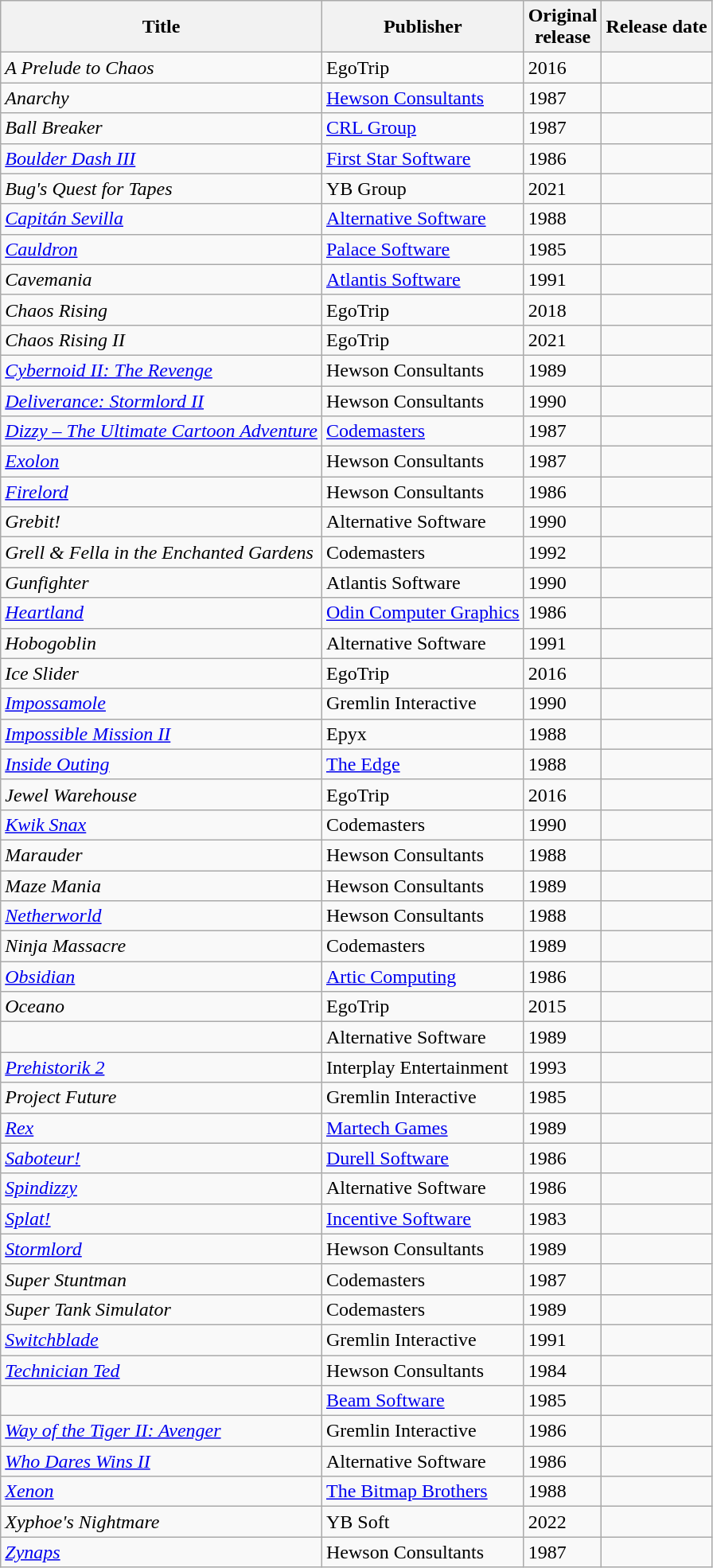<table class="wikitable sortable" width="auto">
<tr>
<th>Title</th>
<th>Publisher</th>
<th>Original<br>release</th>
<th>Release date</th>
</tr>
<tr>
<td><em>A Prelude to Chaos</em></td>
<td>EgoTrip</td>
<td>2016</td>
<td></td>
</tr>
<tr>
<td><em>Anarchy</em></td>
<td><a href='#'>Hewson Consultants</a></td>
<td>1987</td>
<td></td>
</tr>
<tr>
<td><em>Ball Breaker</em></td>
<td><a href='#'>CRL Group</a></td>
<td>1987</td>
<td></td>
</tr>
<tr>
<td><em><a href='#'>Boulder Dash III</a></em></td>
<td><a href='#'>First Star Software</a></td>
<td>1986</td>
<td></td>
</tr>
<tr>
<td><em>Bug's Quest for Tapes</em></td>
<td>YB Group</td>
<td>2021</td>
<td></td>
</tr>
<tr>
<td><em><a href='#'>Capitán Sevilla</a></em></td>
<td><a href='#'>Alternative Software</a></td>
<td>1988</td>
<td></td>
</tr>
<tr>
<td><em><a href='#'>Cauldron</a></em></td>
<td><a href='#'>Palace Software</a></td>
<td>1985</td>
<td></td>
</tr>
<tr>
<td><em>Cavemania</em></td>
<td><a href='#'>Atlantis Software</a></td>
<td>1991</td>
<td></td>
</tr>
<tr>
<td><em>Chaos Rising</em></td>
<td>EgoTrip</td>
<td>2018</td>
<td></td>
</tr>
<tr>
<td><em>Chaos Rising II</em></td>
<td>EgoTrip</td>
<td>2021</td>
<td></td>
</tr>
<tr>
<td><em><a href='#'>Cybernoid II: The Revenge</a></em></td>
<td>Hewson Consultants</td>
<td>1989</td>
<td></td>
</tr>
<tr>
<td><em><a href='#'>Deliverance: Stormlord II</a></em></td>
<td>Hewson Consultants</td>
<td>1990</td>
<td></td>
</tr>
<tr>
<td><em><a href='#'>Dizzy – The Ultimate Cartoon Adventure</a></em></td>
<td><a href='#'>Codemasters</a></td>
<td>1987</td>
<td></td>
</tr>
<tr>
<td><em><a href='#'>Exolon</a></em></td>
<td>Hewson Consultants</td>
<td>1987</td>
<td></td>
</tr>
<tr>
<td><em><a href='#'>Firelord</a></em></td>
<td>Hewson Consultants</td>
<td>1986</td>
<td></td>
</tr>
<tr>
<td><em>Grebit!</em></td>
<td>Alternative Software</td>
<td>1990</td>
<td></td>
</tr>
<tr>
<td><em>Grell & Fella in the Enchanted Gardens</em></td>
<td>Codemasters</td>
<td>1992</td>
<td></td>
</tr>
<tr>
<td><em>Gunfighter</em></td>
<td>Atlantis Software</td>
<td>1990</td>
<td></td>
</tr>
<tr>
<td><em><a href='#'>Heartland</a></em></td>
<td><a href='#'>Odin Computer Graphics</a></td>
<td>1986</td>
<td></td>
</tr>
<tr>
<td><em>Hobogoblin</em></td>
<td>Alternative Software</td>
<td>1991</td>
<td></td>
</tr>
<tr>
<td><em>Ice Slider</em></td>
<td>EgoTrip</td>
<td>2016</td>
<td></td>
</tr>
<tr>
<td><em><a href='#'>Impossamole</a></em></td>
<td>Gremlin Interactive</td>
<td>1990</td>
<td></td>
</tr>
<tr>
<td><em><a href='#'>Impossible Mission II</a></em></td>
<td>Epyx</td>
<td>1988</td>
<td></td>
</tr>
<tr>
<td><em><a href='#'>Inside Outing</a></em></td>
<td><a href='#'>The Edge</a></td>
<td>1988</td>
<td></td>
</tr>
<tr>
<td><em>Jewel Warehouse</em></td>
<td>EgoTrip</td>
<td>2016</td>
<td></td>
</tr>
<tr>
<td><em><a href='#'>Kwik Snax</a></em></td>
<td>Codemasters</td>
<td>1990</td>
<td></td>
</tr>
<tr>
<td><em>Marauder</em></td>
<td>Hewson Consultants</td>
<td>1988</td>
<td></td>
</tr>
<tr>
<td><em>Maze Mania</em></td>
<td>Hewson Consultants</td>
<td>1989</td>
<td></td>
</tr>
<tr>
<td><em><a href='#'>Netherworld</a></em></td>
<td>Hewson Consultants</td>
<td>1988</td>
<td></td>
</tr>
<tr>
<td><em>Ninja Massacre</em></td>
<td>Codemasters</td>
<td>1989</td>
<td></td>
</tr>
<tr>
<td><em><a href='#'>Obsidian</a></em></td>
<td><a href='#'>Artic Computing</a></td>
<td>1986</td>
<td></td>
</tr>
<tr>
<td><em>Oceano</em></td>
<td>EgoTrip</td>
<td>2015</td>
<td></td>
</tr>
<tr>
<td></td>
<td>Alternative Software</td>
<td>1989</td>
<td></td>
</tr>
<tr>
<td><em><a href='#'>Prehistorik 2</a></em></td>
<td>Interplay Entertainment</td>
<td>1993</td>
<td></td>
</tr>
<tr>
<td><em>Project Future</em></td>
<td>Gremlin Interactive</td>
<td>1985</td>
<td></td>
</tr>
<tr>
<td><em><a href='#'>Rex</a></em></td>
<td><a href='#'>Martech Games</a></td>
<td>1989</td>
<td></td>
</tr>
<tr>
<td><em><a href='#'>Saboteur!</a></em></td>
<td><a href='#'>Durell Software</a></td>
<td>1986</td>
<td></td>
</tr>
<tr>
<td><em><a href='#'>Spindizzy</a></em></td>
<td>Alternative Software</td>
<td>1986</td>
<td></td>
</tr>
<tr>
<td><em><a href='#'>Splat!</a></em></td>
<td><a href='#'>Incentive Software</a></td>
<td>1983</td>
<td></td>
</tr>
<tr>
<td><em><a href='#'>Stormlord</a></em></td>
<td>Hewson Consultants</td>
<td>1989</td>
<td></td>
</tr>
<tr>
<td><em>Super Stuntman</em></td>
<td>Codemasters</td>
<td>1987</td>
<td></td>
</tr>
<tr>
<td><em>Super Tank Simulator</em></td>
<td>Codemasters</td>
<td>1989</td>
<td></td>
</tr>
<tr>
<td><em><a href='#'>Switchblade</a></em></td>
<td>Gremlin Interactive</td>
<td>1991</td>
<td></td>
</tr>
<tr>
<td><em><a href='#'>Technician Ted</a></em></td>
<td>Hewson Consultants</td>
<td>1984</td>
<td></td>
</tr>
<tr>
<td></td>
<td><a href='#'>Beam Software</a></td>
<td>1985</td>
<td></td>
</tr>
<tr>
<td><em><a href='#'>Way of the Tiger II: Avenger</a></em></td>
<td>Gremlin Interactive</td>
<td>1986</td>
<td></td>
</tr>
<tr>
<td><em><a href='#'>Who Dares Wins II</a></em></td>
<td>Alternative Software</td>
<td>1986</td>
<td></td>
</tr>
<tr>
<td><em><a href='#'>Xenon</a></em></td>
<td><a href='#'>The Bitmap Brothers</a></td>
<td>1988</td>
<td></td>
</tr>
<tr>
<td><em>Xyphoe's Nightmare</em></td>
<td>YB Soft</td>
<td>2022</td>
<td></td>
</tr>
<tr>
<td><em><a href='#'>Zynaps</a></em></td>
<td>Hewson Consultants</td>
<td>1987</td>
<td></td>
</tr>
</table>
